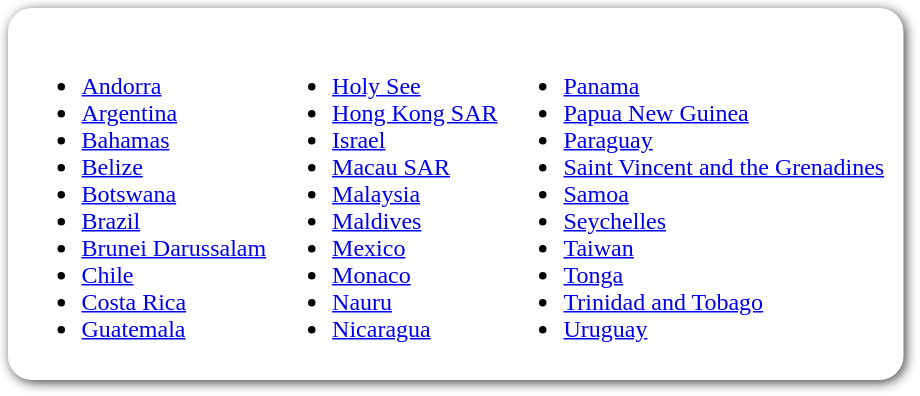<table style=" border-radius:1em; box-shadow: 0.1em 0.1em 0.5em rgba(0,0,0,0.75); background-color: white; border: 1px solid white; padding: 5px;">
<tr style="vertical-align:top;">
<td><br><ul><li> <a href='#'>Andorra</a></li><li> <a href='#'>Argentina</a></li><li> <a href='#'>Bahamas</a></li><li> <a href='#'>Belize</a></li><li> <a href='#'>Botswana</a></li><li> <a href='#'>Brazil</a></li><li> <a href='#'>Brunei Darussalam</a></li><li> <a href='#'>Chile</a></li><li> <a href='#'>Costa Rica</a></li><li> <a href='#'>Guatemala</a></li></ul></td>
<td valign=top><br><ul><li> <a href='#'>Holy See</a></li><li> <a href='#'>Hong Kong SAR</a></li><li> <a href='#'>Israel</a></li><li> <a href='#'>Macau SAR</a></li><li> <a href='#'>Malaysia</a></li><li> <a href='#'>Maldives</a></li><li> <a href='#'>Mexico</a></li><li> <a href='#'>Monaco</a></li><li> <a href='#'>Nauru</a></li><li> <a href='#'>Nicaragua</a></li></ul></td>
<td valign=top><br><ul><li> <a href='#'>Panama</a></li><li> <a href='#'>Papua New Guinea</a></li><li> <a href='#'>Paraguay</a></li><li>  <a href='#'>Saint Vincent and the Grenadines</a></li><li> <a href='#'>Samoa</a></li><li> <a href='#'>Seychelles</a></li><li>  <a href='#'>Taiwan</a></li><li> <a href='#'>Tonga</a></li><li> <a href='#'>Trinidad and Tobago</a></li><li> <a href='#'>Uruguay</a></li></ul></td>
<td></td>
</tr>
</table>
